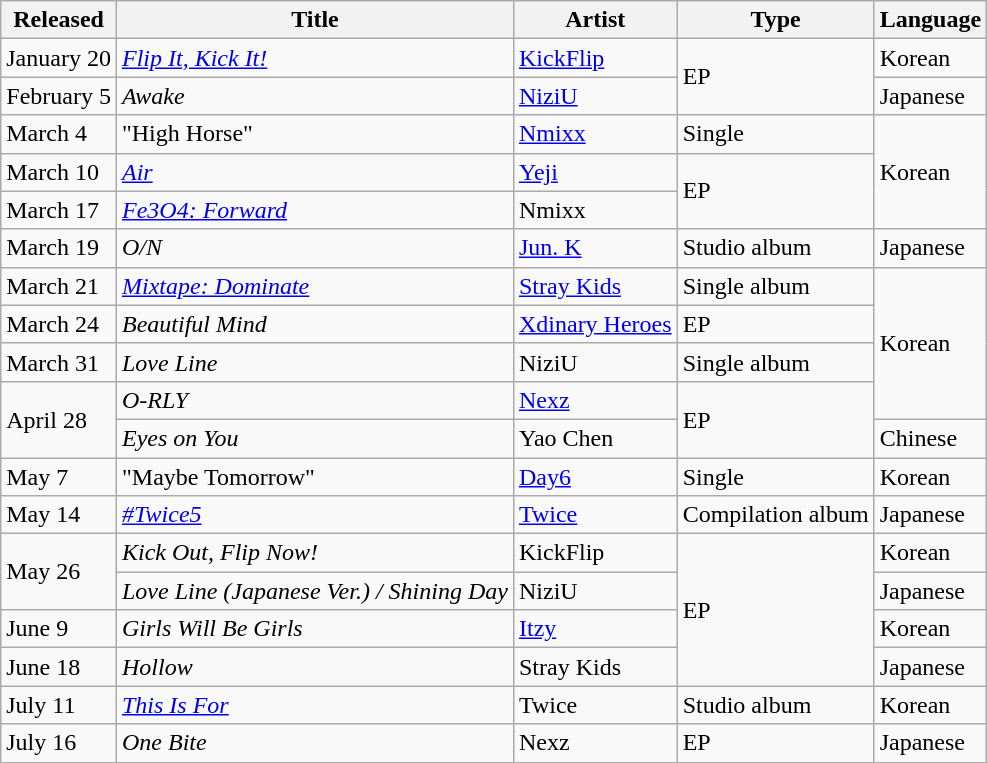<table class="wikitable plainrowheaders">
<tr>
<th scope="col">Released</th>
<th scope="col">Title</th>
<th scope="col">Artist</th>
<th scope="col">Type</th>
<th scope="col">Language</th>
</tr>
<tr>
<td>January 20</td>
<td><em><a href='#'>Flip It, Kick It!</a></em></td>
<td><a href='#'>KickFlip</a></td>
<td rowspan="2">EP</td>
<td>Korean</td>
</tr>
<tr>
<td>February 5</td>
<td><em>Awake</em></td>
<td><a href='#'>NiziU</a></td>
<td>Japanese</td>
</tr>
<tr>
<td>March 4</td>
<td>"High Horse"</td>
<td><a href='#'>Nmixx</a></td>
<td>Single</td>
<td rowspan="3">Korean</td>
</tr>
<tr>
<td>March 10</td>
<td><em><a href='#'>Air</a></em></td>
<td><a href='#'>Yeji</a></td>
<td rowspan="2">EP</td>
</tr>
<tr>
<td>March 17</td>
<td><em><a href='#'>Fe3O4: Forward</a></em></td>
<td>Nmixx</td>
</tr>
<tr>
<td>March 19</td>
<td><em>O/N</em></td>
<td><a href='#'>Jun. K</a></td>
<td>Studio album</td>
<td>Japanese</td>
</tr>
<tr>
<td>March 21</td>
<td><em><a href='#'>Mixtape: Dominate</a></em></td>
<td><a href='#'>Stray Kids</a></td>
<td>Single album</td>
<td rowspan="4">Korean</td>
</tr>
<tr>
<td>March 24</td>
<td><em>Beautiful Mind</em></td>
<td><a href='#'>Xdinary Heroes</a></td>
<td>EP</td>
</tr>
<tr>
<td>March 31</td>
<td><em>Love Line</em></td>
<td>NiziU</td>
<td>Single album</td>
</tr>
<tr>
<td rowspan="2">April 28</td>
<td><em>O-RLY</em></td>
<td><a href='#'>Nexz</a></td>
<td rowspan="2">EP</td>
</tr>
<tr>
<td><em>Eyes on You</em></td>
<td>Yao Chen</td>
<td>Chinese</td>
</tr>
<tr>
<td>May 7</td>
<td>"Maybe Tomorrow"</td>
<td><a href='#'>Day6</a></td>
<td>Single</td>
<td>Korean</td>
</tr>
<tr>
<td>May 14</td>
<td><em><a href='#'>#Twice5</a></em></td>
<td><a href='#'>Twice</a></td>
<td>Compilation album</td>
<td>Japanese</td>
</tr>
<tr>
<td rowspan="2">May 26</td>
<td><em>Kick Out, Flip Now!</em></td>
<td>KickFlip</td>
<td rowspan="4">EP</td>
<td>Korean</td>
</tr>
<tr>
<td><em>Love Line (Japanese Ver.) / Shining Day</em></td>
<td>NiziU</td>
<td>Japanese</td>
</tr>
<tr>
<td>June 9</td>
<td><em>Girls Will Be Girls</em></td>
<td><a href='#'>Itzy</a></td>
<td>Korean</td>
</tr>
<tr>
<td>June 18</td>
<td><em>Hollow</em></td>
<td>Stray Kids</td>
<td>Japanese</td>
</tr>
<tr>
<td>July 11</td>
<td><em><a href='#'>This Is For</a></em></td>
<td>Twice</td>
<td>Studio album</td>
<td>Korean</td>
</tr>
<tr>
<td>July 16</td>
<td><em>One Bite</em></td>
<td>Nexz</td>
<td>EP</td>
<td>Japanese</td>
</tr>
</table>
